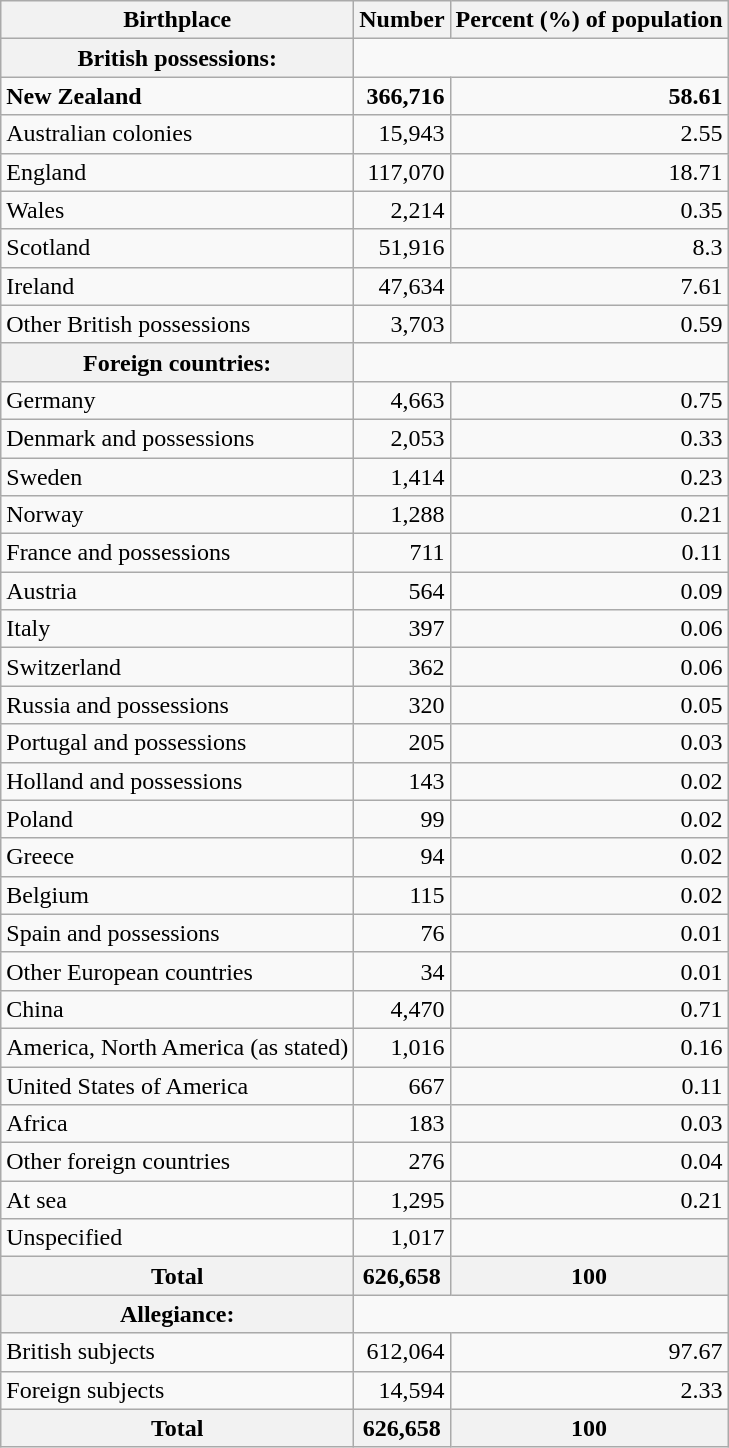<table class="wikitable" style="text-align:right">
<tr>
<th>Birthplace</th>
<th>Number</th>
<th>Percent (%) of population</th>
</tr>
<tr>
<th>British possessions:</th>
</tr>
<tr>
<td align="left"><strong>New Zealand</strong></td>
<td><strong>366,716</strong></td>
<td><strong>58.61</strong></td>
</tr>
<tr>
<td align="left">Australian colonies</td>
<td>15,943</td>
<td>2.55</td>
</tr>
<tr>
<td align="left">England</td>
<td>117,070</td>
<td>18.71</td>
</tr>
<tr>
<td align="left">Wales</td>
<td>2,214</td>
<td>0.35</td>
</tr>
<tr>
<td align="left">Scotland</td>
<td>51,916</td>
<td>8.3</td>
</tr>
<tr>
<td align="left">Ireland</td>
<td>47,634</td>
<td>7.61</td>
</tr>
<tr>
<td align="left">Other British possessions</td>
<td>3,703</td>
<td>0.59</td>
</tr>
<tr>
<th>Foreign countries:</th>
</tr>
<tr>
<td align="left">Germany</td>
<td>4,663</td>
<td>0.75</td>
</tr>
<tr>
<td align="left">Denmark and possessions</td>
<td>2,053</td>
<td>0.33</td>
</tr>
<tr>
<td align="left">Sweden</td>
<td>1,414</td>
<td>0.23</td>
</tr>
<tr>
<td align="left">Norway</td>
<td>1,288</td>
<td>0.21</td>
</tr>
<tr>
<td align="left">France and possessions</td>
<td>711</td>
<td>0.11</td>
</tr>
<tr>
<td align="left">Austria</td>
<td>564</td>
<td>0.09</td>
</tr>
<tr>
<td align="left">Italy</td>
<td>397</td>
<td>0.06</td>
</tr>
<tr>
<td align="left">Switzerland</td>
<td>362</td>
<td>0.06</td>
</tr>
<tr>
<td align="left">Russia and possessions</td>
<td>320</td>
<td>0.05</td>
</tr>
<tr>
<td align="left">Portugal and possessions</td>
<td>205</td>
<td>0.03</td>
</tr>
<tr>
<td align="left">Holland and possessions</td>
<td>143</td>
<td>0.02</td>
</tr>
<tr>
<td align="left">Poland</td>
<td>99</td>
<td>0.02</td>
</tr>
<tr>
<td align="left">Greece</td>
<td>94</td>
<td>0.02</td>
</tr>
<tr>
<td align="left">Belgium</td>
<td>115</td>
<td>0.02</td>
</tr>
<tr>
<td align="left">Spain and possessions</td>
<td>76</td>
<td>0.01</td>
</tr>
<tr>
<td align="left">Other European countries</td>
<td>34</td>
<td>0.01</td>
</tr>
<tr>
<td align="left">China</td>
<td>4,470</td>
<td>0.71</td>
</tr>
<tr>
<td align="left">America, North America (as stated)</td>
<td>1,016</td>
<td>0.16</td>
</tr>
<tr>
<td align="left">United States of America</td>
<td>667</td>
<td>0.11</td>
</tr>
<tr>
<td align="left">Africa</td>
<td>183</td>
<td>0.03</td>
</tr>
<tr>
<td align="left">Other foreign countries</td>
<td>276</td>
<td>0.04</td>
</tr>
<tr>
<td align="left">At sea</td>
<td>1,295</td>
<td>0.21</td>
</tr>
<tr>
<td align="left">Unspecified</td>
<td>1,017</td>
<td></td>
</tr>
<tr>
<th>Total</th>
<th>626,658</th>
<th>100</th>
</tr>
<tr>
<th>Allegiance:</th>
</tr>
<tr>
<td align="left">British subjects</td>
<td>612,064</td>
<td>97.67</td>
</tr>
<tr>
<td align="left">Foreign subjects</td>
<td>14,594</td>
<td>2.33</td>
</tr>
<tr>
<th>Total</th>
<th>626,658</th>
<th>100</th>
</tr>
</table>
